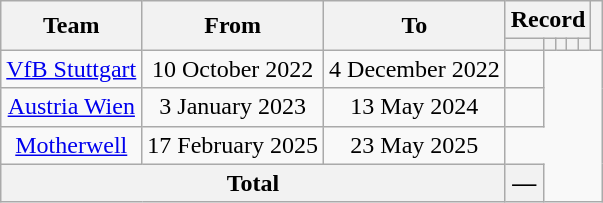<table class="wikitable" style="text-align: center">
<tr>
<th rowspan="2">Team</th>
<th rowspan="2">From</th>
<th rowspan="2">To</th>
<th colspan="5">Record</th>
<th rowspan="2"></th>
</tr>
<tr>
<th></th>
<th></th>
<th></th>
<th></th>
<th></th>
</tr>
<tr>
<td><a href='#'>VfB Stuttgart</a></td>
<td>10 October 2022</td>
<td>4 December 2022<br></td>
<td></td>
</tr>
<tr>
<td><a href='#'>Austria Wien</a></td>
<td>3 January 2023</td>
<td>13 May 2024<br></td>
<td></td>
</tr>
<tr>
<td align=centre><a href='#'>Motherwell</a></td>
<td align=centre>17 February 2025</td>
<td align=centre>23 May 2025<br></td>
</tr>
<tr>
<th colspan="3">Total<br></th>
<th>—</th>
</tr>
</table>
